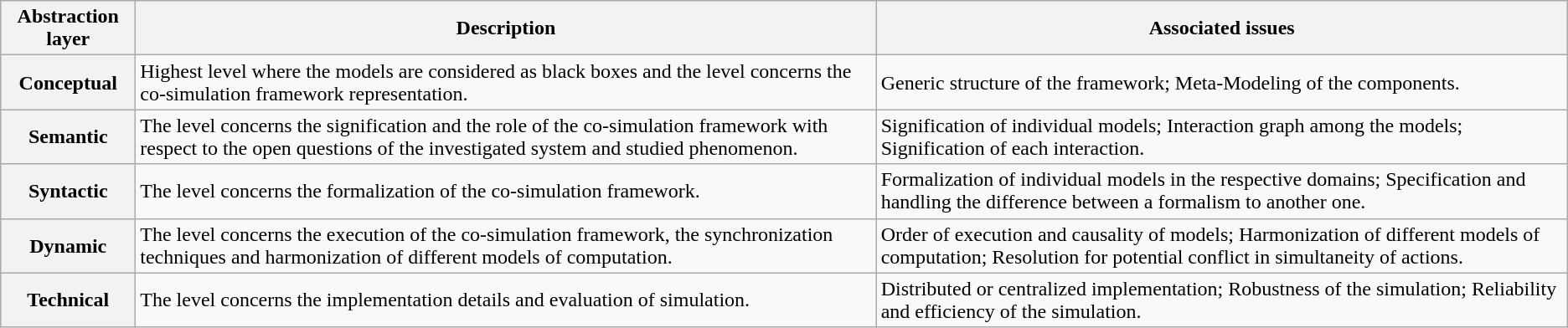<table class="wikitable">
<tr>
<th>Abstraction layer</th>
<th>Description</th>
<th>Associated issues</th>
</tr>
<tr>
<th>Conceptual</th>
<td>Highest level where the models are considered as black boxes and the level concerns the co-simulation framework representation.</td>
<td>Generic structure of the framework; Meta-Modeling of the components.</td>
</tr>
<tr>
<th>Semantic</th>
<td>The level concerns the signification and the role of the co-simulation framework with respect to the open questions of the investigated system and studied phenomenon.</td>
<td>Signification of individual models; Interaction graph among the models; Signification of each interaction.</td>
</tr>
<tr>
<th>Syntactic</th>
<td>The level concerns the formalization of the co-simulation framework.</td>
<td>Formalization of individual models in the respective domains; Specification and handling the difference between a formalism to another one.</td>
</tr>
<tr>
<th>Dynamic</th>
<td>The level concerns the execution of the co-simulation framework, the synchronization techniques and harmonization of different models of computation.</td>
<td>Order of execution and causality of models; Harmonization of different models of computation; Resolution for potential conflict in simultaneity of actions.</td>
</tr>
<tr>
<th>Technical</th>
<td>The level concerns the implementation details and evaluation of simulation.</td>
<td>Distributed or centralized implementation; Robustness of the simulation; Reliability and efficiency of the simulation.</td>
</tr>
</table>
